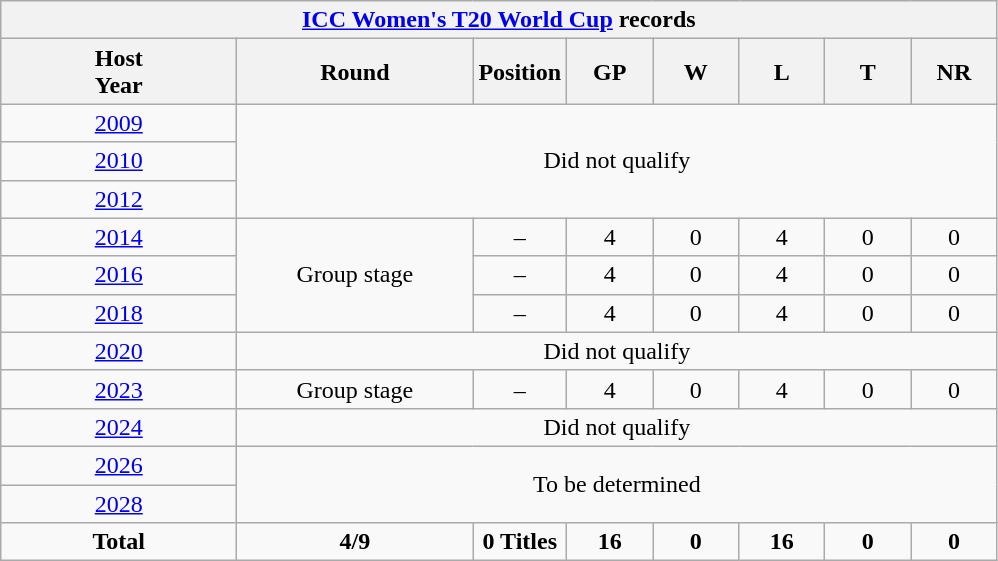<table class="wikitable" style="text-align: center; width=900px;">
<tr>
<th colspan="8"><a href='#'>ICC Women's T20 World Cup</a> records</th>
</tr>
<tr>
<th width=150>Host<br>Year</th>
<th width=150>Round</th>
<th width=50>Position</th>
<th width=50>GP</th>
<th width=50>W</th>
<th width=50>L</th>
<th width=50>T</th>
<th width=50>NR</th>
</tr>
<tr>
<td> <a href='#'>2009</a></td>
<td colspan=7  rowspan=3>Did not qualify</td>
</tr>
<tr>
<td> <a href='#'>2010</a></td>
</tr>
<tr>
<td> <a href='#'>2012</a></td>
</tr>
<tr>
<td> <a href='#'>2014</a></td>
<td rowspan=3>Group stage</td>
<td>–</td>
<td>4</td>
<td>0</td>
<td>4</td>
<td>0</td>
<td>0</td>
</tr>
<tr>
<td> <a href='#'>2016</a></td>
<td>–</td>
<td>4</td>
<td>0</td>
<td>4</td>
<td>0</td>
<td>0</td>
</tr>
<tr>
<td> <a href='#'>2018</a></td>
<td>–</td>
<td>4</td>
<td>0</td>
<td>4</td>
<td>0</td>
<td>0</td>
</tr>
<tr>
<td> <a href='#'>2020</a></td>
<td colspan=8>Did not qualify</td>
</tr>
<tr>
<td> <a href='#'>2023</a></td>
<td>Group stage</td>
<td>–</td>
<td>4</td>
<td>0</td>
<td>4</td>
<td>0</td>
<td>0</td>
</tr>
<tr>
<td> <a href='#'>2024</a></td>
<td colspan=8>Did not qualify</td>
</tr>
<tr>
<td> <a href='#'>2026</a></td>
<td rowspan =2 colspan="7">To be determined</td>
</tr>
<tr>
<td> <a href='#'>2028</a></td>
</tr>
<tr>
<td><strong>Total</strong></td>
<td><strong>4/9</strong></td>
<td><strong>0 Titles</strong></td>
<td><strong>16</strong></td>
<td><strong>0</strong></td>
<td><strong>16</strong></td>
<td><strong>0</strong></td>
<td><strong>0</strong></td>
</tr>
</table>
